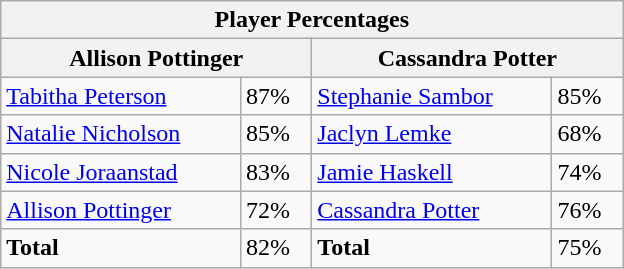<table class="wikitable">
<tr>
<th colspan=4 width=400>Player Percentages</th>
</tr>
<tr>
<th colspan=2 width=200> Allison Pottinger</th>
<th colspan=2 width=200> Cassandra Potter</th>
</tr>
<tr>
<td><a href='#'>Tabitha Peterson</a></td>
<td>87%</td>
<td><a href='#'>Stephanie Sambor</a></td>
<td>85%</td>
</tr>
<tr>
<td><a href='#'>Natalie Nicholson</a></td>
<td>85%</td>
<td><a href='#'>Jaclyn Lemke</a></td>
<td>68%</td>
</tr>
<tr>
<td><a href='#'>Nicole Joraanstad</a></td>
<td>83%</td>
<td><a href='#'>Jamie Haskell</a></td>
<td>74%</td>
</tr>
<tr>
<td><a href='#'>Allison Pottinger</a></td>
<td>72%</td>
<td><a href='#'>Cassandra Potter</a></td>
<td>76%</td>
</tr>
<tr>
<td><strong>Total</strong></td>
<td>82%</td>
<td><strong>Total</strong></td>
<td>75%</td>
</tr>
</table>
